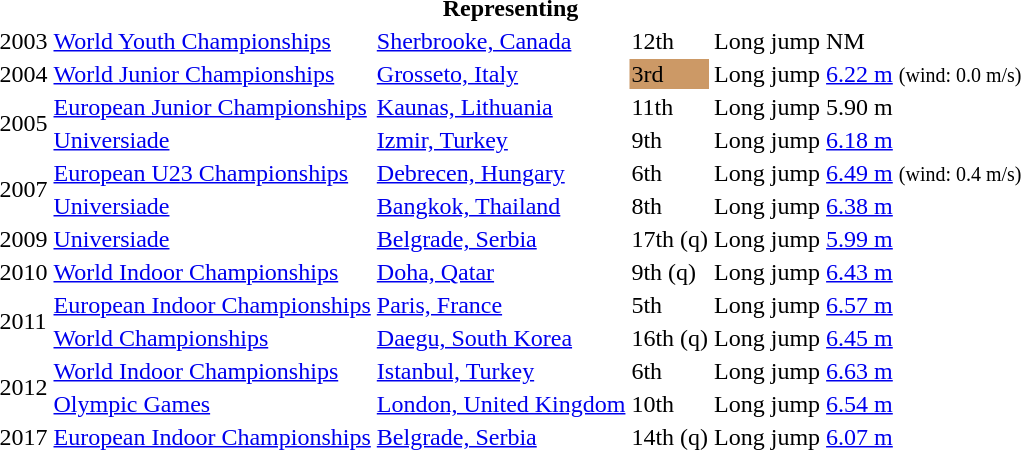<table>
<tr>
<th colspan="6">Representing </th>
</tr>
<tr>
<td>2003</td>
<td><a href='#'>World Youth Championships</a></td>
<td><a href='#'>Sherbrooke, Canada</a></td>
<td>12th</td>
<td>Long jump</td>
<td>NM</td>
</tr>
<tr>
<td>2004</td>
<td><a href='#'>World Junior Championships</a></td>
<td><a href='#'>Grosseto, Italy</a></td>
<td bgcolor=cc9966>3rd</td>
<td>Long jump</td>
<td><a href='#'>6.22 m</a>  <small>(wind: 0.0 m/s)</small></td>
</tr>
<tr>
<td rowspan=2>2005</td>
<td><a href='#'>European Junior Championships</a></td>
<td><a href='#'>Kaunas, Lithuania</a></td>
<td>11th</td>
<td>Long jump</td>
<td>5.90 m</td>
</tr>
<tr>
<td><a href='#'>Universiade</a></td>
<td><a href='#'>Izmir, Turkey</a></td>
<td>9th</td>
<td>Long jump</td>
<td><a href='#'>6.18 m</a></td>
</tr>
<tr>
<td rowspan=2>2007</td>
<td><a href='#'>European U23 Championships</a></td>
<td><a href='#'>Debrecen, Hungary</a></td>
<td>6th</td>
<td>Long jump</td>
<td><a href='#'>6.49 m</a> <small>(wind: 0.4 m/s)</small></td>
</tr>
<tr>
<td><a href='#'>Universiade</a></td>
<td><a href='#'>Bangkok, Thailand</a></td>
<td>8th</td>
<td>Long jump</td>
<td><a href='#'>6.38 m</a></td>
</tr>
<tr>
<td>2009</td>
<td><a href='#'>Universiade</a></td>
<td><a href='#'>Belgrade, Serbia</a></td>
<td>17th (q)</td>
<td>Long jump</td>
<td><a href='#'>5.99 m</a></td>
</tr>
<tr>
<td>2010</td>
<td><a href='#'>World Indoor Championships</a></td>
<td><a href='#'>Doha, Qatar</a></td>
<td>9th (q)</td>
<td>Long jump</td>
<td><a href='#'>6.43 m</a></td>
</tr>
<tr>
<td rowspan=2>2011</td>
<td><a href='#'>European Indoor Championships</a></td>
<td><a href='#'>Paris, France</a></td>
<td>5th</td>
<td>Long jump</td>
<td><a href='#'>6.57 m</a></td>
</tr>
<tr>
<td><a href='#'>World Championships</a></td>
<td><a href='#'>Daegu, South Korea</a></td>
<td>16th (q)</td>
<td>Long jump</td>
<td><a href='#'>6.45 m</a></td>
</tr>
<tr>
<td rowspan=2>2012</td>
<td><a href='#'>World Indoor Championships</a></td>
<td><a href='#'>Istanbul, Turkey</a></td>
<td>6th</td>
<td>Long jump</td>
<td><a href='#'>6.63 m</a></td>
</tr>
<tr>
<td><a href='#'>Olympic Games</a></td>
<td><a href='#'>London, United Kingdom</a></td>
<td>10th</td>
<td>Long jump</td>
<td><a href='#'>6.54 m</a></td>
</tr>
<tr>
<td>2017</td>
<td><a href='#'>European Indoor Championships</a></td>
<td><a href='#'>Belgrade, Serbia</a></td>
<td>14th (q)</td>
<td>Long jump</td>
<td><a href='#'>6.07 m</a></td>
</tr>
</table>
